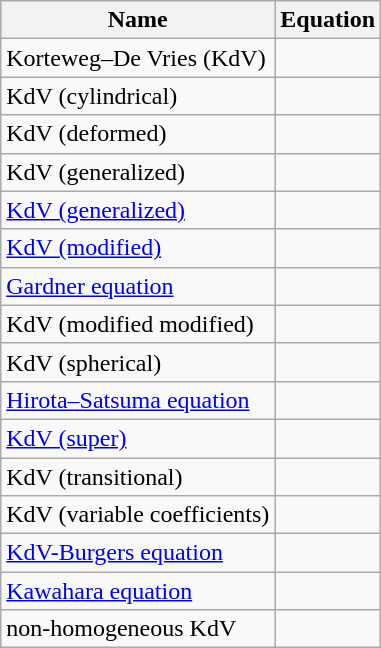<table class="wikitable">
<tr>
<th>Name</th>
<th>Equation</th>
</tr>
<tr>
<td>Korteweg–De Vries (KdV)</td>
<td></td>
</tr>
<tr>
<td>KdV (cylindrical)</td>
<td></td>
</tr>
<tr>
<td>KdV (deformed)</td>
<td></td>
</tr>
<tr>
<td>KdV (generalized)</td>
<td></td>
</tr>
<tr>
<td><a href='#'>KdV (generalized)</a></td>
<td></td>
</tr>
<tr>
<td><a href='#'>KdV (modified)</a></td>
<td></td>
</tr>
<tr>
<td><a href='#'>Gardner equation</a></td>
<td></td>
</tr>
<tr>
<td>KdV (modified modified)</td>
<td></td>
</tr>
<tr>
<td>KdV (spherical)</td>
<td></td>
</tr>
<tr>
<td><a href='#'>Hirota–Satsuma equation</a></td>
<td></td>
</tr>
<tr>
<td><a href='#'>KdV (super)</a></td>
<td></td>
</tr>
<tr>
<td>KdV (transitional)</td>
<td></td>
</tr>
<tr>
<td>KdV (variable coefficients)</td>
<td></td>
</tr>
<tr>
<td><a href='#'>KdV-Burgers equation</a></td>
<td></td>
</tr>
<tr>
<td><a href='#'>Kawahara equation</a></td>
<td></td>
</tr>
<tr>
<td>non-homogeneous KdV</td>
<td></td>
</tr>
</table>
